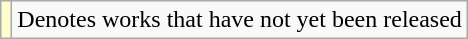<table class="wikitable">
<tr>
<td style="background:#FFFFCC;"></td>
<td>Denotes works that have not yet been released</td>
</tr>
</table>
